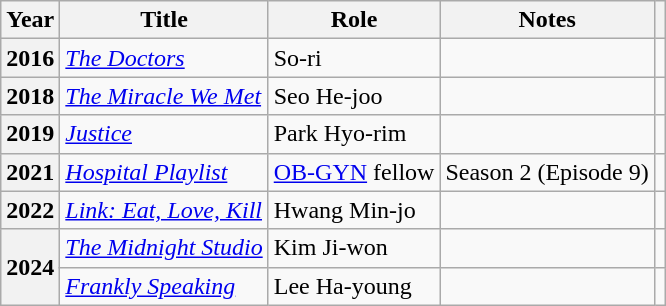<table class="wikitable plainrowheaders sortable">
<tr>
<th scope="col">Year</th>
<th scope="col">Title</th>
<th scope="col">Role</th>
<th scope="col">Notes</th>
<th scope="col" class="unsortable"></th>
</tr>
<tr>
<th scope="row">2016</th>
<td><em><a href='#'>The Doctors</a></em></td>
<td>So-ri</td>
<td></td>
<td style="text-align:center"></td>
</tr>
<tr>
<th scope="row">2018</th>
<td><em><a href='#'>The Miracle We Met</a></em></td>
<td>Seo He-joo</td>
<td></td>
<td style="text-align:center"></td>
</tr>
<tr>
<th scope="row">2019</th>
<td><em><a href='#'>Justice</a></em></td>
<td>Park Hyo-rim</td>
<td></td>
<td style="text-align:center"></td>
</tr>
<tr>
<th scope="row">2021</th>
<td><em><a href='#'>Hospital Playlist</a></em></td>
<td><a href='#'>OB-GYN</a> fellow</td>
<td>Season 2 (Episode 9)</td>
<td style="text-align:center"></td>
</tr>
<tr>
<th scope="row">2022</th>
<td><em><a href='#'>Link: Eat, Love, Kill</a></em></td>
<td>Hwang Min-jo</td>
<td></td>
<td style="text-align:center"></td>
</tr>
<tr>
<th scope="row" rowspan="2">2024</th>
<td><em><a href='#'>The Midnight Studio</a></em></td>
<td>Kim Ji-won</td>
<td></td>
<td style="text-align:center"></td>
</tr>
<tr>
<td><em><a href='#'>Frankly Speaking</a></em></td>
<td>Lee Ha-young</td>
<td></td>
<td style="text-align:center"></td>
</tr>
</table>
